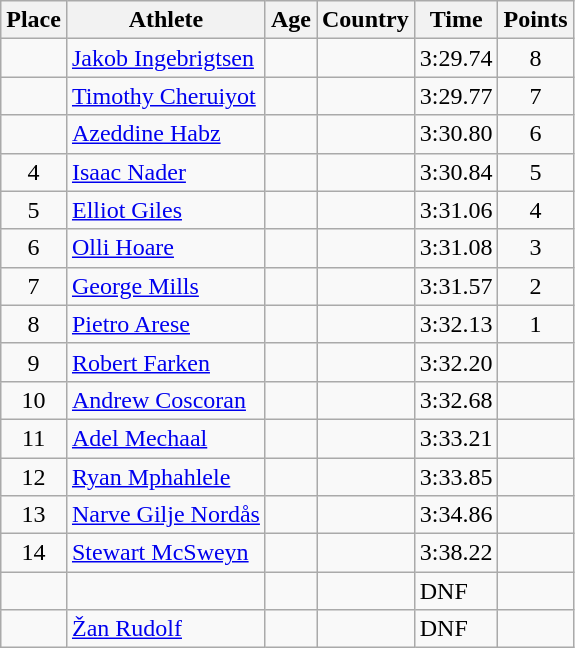<table class="wikitable mw-datatable sortable">
<tr>
<th>Place</th>
<th>Athlete</th>
<th>Age</th>
<th>Country</th>
<th>Time</th>
<th>Points</th>
</tr>
<tr>
<td align=center></td>
<td><a href='#'>Jakob Ingebrigtsen</a></td>
<td></td>
<td></td>
<td>3:29.74</td>
<td align=center>8</td>
</tr>
<tr>
<td align=center></td>
<td><a href='#'>Timothy Cheruiyot</a></td>
<td></td>
<td></td>
<td>3:29.77</td>
<td align=center>7</td>
</tr>
<tr>
<td align=center></td>
<td><a href='#'>Azeddine Habz</a></td>
<td></td>
<td></td>
<td>3:30.80</td>
<td align=center>6</td>
</tr>
<tr>
<td align=center>4</td>
<td><a href='#'>Isaac Nader</a></td>
<td></td>
<td></td>
<td>3:30.84</td>
<td align=center>5</td>
</tr>
<tr>
<td align=center>5</td>
<td><a href='#'>Elliot Giles</a></td>
<td></td>
<td></td>
<td>3:31.06</td>
<td align=center>4</td>
</tr>
<tr>
<td align=center>6</td>
<td><a href='#'>Olli Hoare</a></td>
<td></td>
<td></td>
<td>3:31.08</td>
<td align=center>3</td>
</tr>
<tr>
<td align=center>7</td>
<td><a href='#'>George Mills</a></td>
<td></td>
<td></td>
<td>3:31.57</td>
<td align=center>2</td>
</tr>
<tr>
<td align=center>8</td>
<td><a href='#'>Pietro Arese</a></td>
<td></td>
<td></td>
<td>3:32.13</td>
<td align=center>1</td>
</tr>
<tr>
<td align=center>9</td>
<td><a href='#'>Robert Farken</a></td>
<td></td>
<td></td>
<td>3:32.20</td>
<td align=center></td>
</tr>
<tr>
<td align=center>10</td>
<td><a href='#'>Andrew Coscoran</a></td>
<td></td>
<td></td>
<td>3:32.68</td>
<td align=center></td>
</tr>
<tr>
<td align=center>11</td>
<td><a href='#'>Adel Mechaal</a></td>
<td></td>
<td></td>
<td>3:33.21</td>
<td align=center></td>
</tr>
<tr>
<td align=center>12</td>
<td><a href='#'>Ryan Mphahlele</a></td>
<td></td>
<td></td>
<td>3:33.85</td>
<td align=center></td>
</tr>
<tr>
<td align=center>13</td>
<td><a href='#'>Narve Gilje Nordås</a></td>
<td></td>
<td></td>
<td>3:34.86</td>
<td align=center></td>
</tr>
<tr>
<td align=center>14</td>
<td><a href='#'>Stewart McSweyn</a></td>
<td></td>
<td></td>
<td>3:38.22</td>
<td align=center></td>
</tr>
<tr>
<td align=center></td>
<td></td>
<td></td>
<td></td>
<td>DNF</td>
<td align=center></td>
</tr>
<tr>
<td align=center></td>
<td><a href='#'>Žan Rudolf</a></td>
<td></td>
<td></td>
<td>DNF</td>
<td align=center></td>
</tr>
</table>
